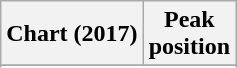<table class="wikitable sortable plainrowheaders" style="text-align:center">
<tr>
<th scope="col">Chart (2017)</th>
<th scope="col">Peak<br>position</th>
</tr>
<tr>
</tr>
<tr>
</tr>
<tr>
</tr>
</table>
